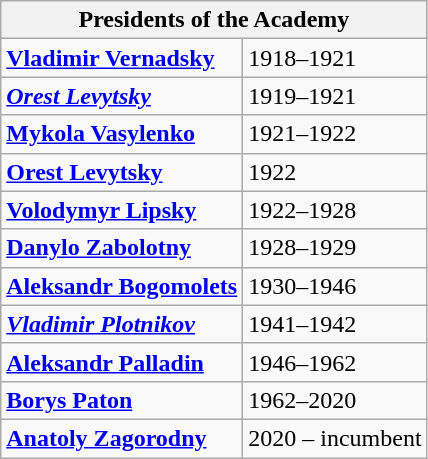<table class="wikitable">
<tr>
<th colspan=2>Presidents of the Academy</th>
</tr>
<tr>
<td><strong><a href='#'>Vladimir Vernadsky</a></strong></td>
<td>1918–1921</td>
</tr>
<tr>
<td><strong><em><a href='#'>Orest Levytsky</a></em></strong></td>
<td>1919–1921</td>
</tr>
<tr>
<td><strong><a href='#'>Mykola Vasylenko</a></strong></td>
<td>1921–1922</td>
</tr>
<tr>
<td><strong><a href='#'>Orest Levytsky</a></strong></td>
<td>1922</td>
</tr>
<tr>
<td><strong><a href='#'>Volodymyr Lipsky</a></strong></td>
<td>1922–1928</td>
</tr>
<tr>
<td><strong><a href='#'>Danylo Zabolotny</a></strong></td>
<td>1928–1929</td>
</tr>
<tr>
<td><strong><a href='#'>Aleksandr Bogomolets</a></strong></td>
<td>1930–1946</td>
</tr>
<tr>
<td><strong><em><a href='#'>Vladimir Plotnikov</a></em></strong></td>
<td>1941–1942</td>
</tr>
<tr>
<td><strong><a href='#'>Aleksandr Palladin</a></strong></td>
<td>1946–1962</td>
</tr>
<tr>
<td><strong><a href='#'>Borys Paton</a></strong></td>
<td>1962–2020</td>
</tr>
<tr>
<td><strong><a href='#'>Anatoly Zagorodny</a></strong></td>
<td>2020 – incumbent</td>
</tr>
</table>
